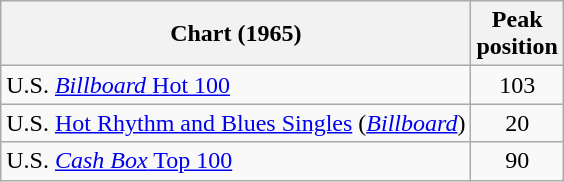<table class="wikitable sortable">
<tr>
<th>Chart (1965)</th>
<th>Peak<br>position</th>
</tr>
<tr>
<td>U.S. <a href='#'><em>Billboard</em> Hot 100</a></td>
<td align="center">103</td>
</tr>
<tr>
<td>U.S. <a href='#'>Hot Rhythm and Blues Singles</a> (<em><a href='#'>Billboard</a></em>)</td>
<td align="center">20</td>
</tr>
<tr>
<td>U.S. <a href='#'><em>Cash Box</em> Top 100</a></td>
<td align="center">90</td>
</tr>
</table>
